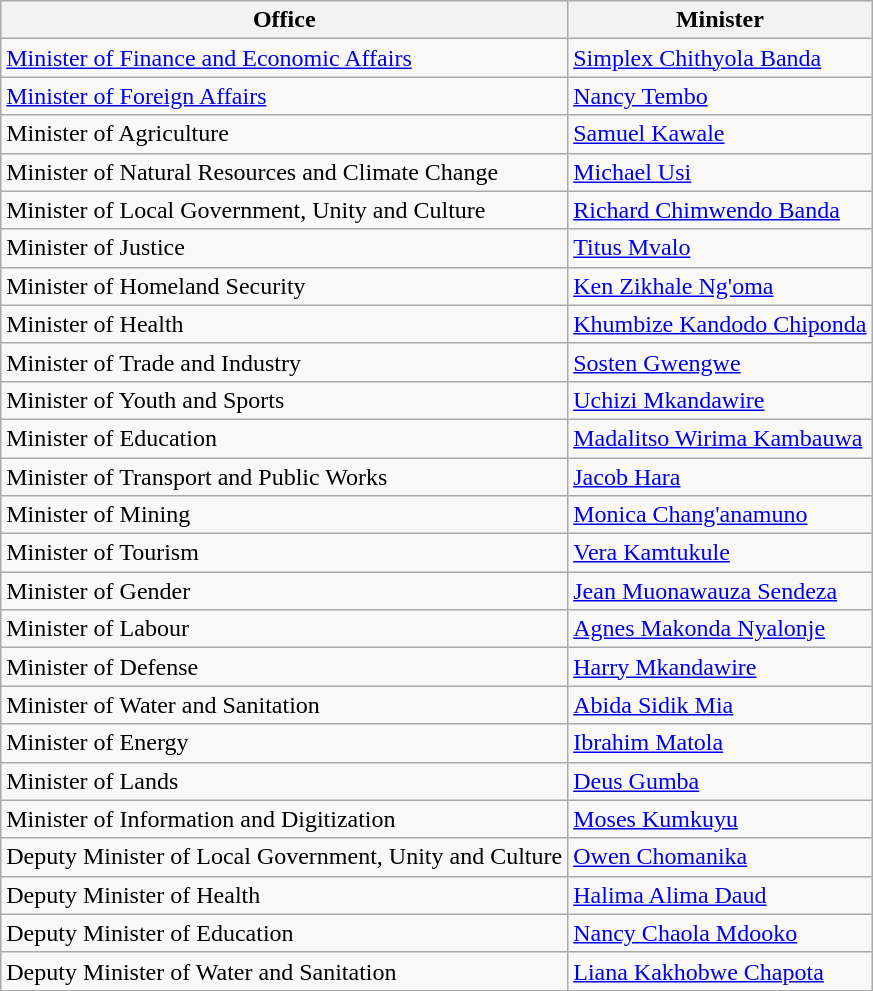<table class="wikitable sortable">
<tr>
<th>Office</th>
<th>Minister</th>
</tr>
<tr>
<td><a href='#'>Minister of Finance and Economic Affairs</a></td>
<td><a href='#'>Simplex Chithyola Banda </a></td>
</tr>
<tr>
<td><a href='#'>Minister of Foreign Affairs</a></td>
<td><a href='#'>Nancy Tembo</a></td>
</tr>
<tr>
<td>Minister of Agriculture</td>
<td><a href='#'>Samuel Kawale</a></td>
</tr>
<tr>
<td>Minister of Natural Resources and Climate Change</td>
<td><a href='#'>Michael Usi</a></td>
</tr>
<tr>
<td>Minister of Local Government, Unity and Culture</td>
<td><a href='#'>Richard Chimwendo Banda</a></td>
</tr>
<tr>
<td>Minister of Justice</td>
<td><a href='#'>Titus Mvalo</a></td>
</tr>
<tr>
<td>Minister of Homeland Security</td>
<td><a href='#'>Ken Zikhale Ng'oma</a></td>
</tr>
<tr>
<td>Minister of Health</td>
<td><a href='#'>Khumbize Kandodo Chiponda</a></td>
</tr>
<tr>
<td>Minister of Trade and Industry</td>
<td><a href='#'>Sosten Gwengwe</a></td>
</tr>
<tr>
<td>Minister of Youth and Sports</td>
<td><a href='#'>Uchizi Mkandawire</a></td>
</tr>
<tr>
<td>Minister of Education</td>
<td><a href='#'>Madalitso Wirima Kambauwa</a></td>
</tr>
<tr>
<td>Minister of Transport and Public Works</td>
<td><a href='#'>Jacob Hara</a></td>
</tr>
<tr>
<td>Minister of Mining</td>
<td><a href='#'>Monica Chang'anamuno</a></td>
</tr>
<tr>
<td>Minister of Tourism</td>
<td><a href='#'>Vera Kamtukule</a></td>
</tr>
<tr>
<td>Minister of Gender</td>
<td><a href='#'>Jean Muonawauza Sendeza</a></td>
</tr>
<tr>
<td>Minister of Labour</td>
<td><a href='#'>Agnes Makonda Nyalonje</a></td>
</tr>
<tr>
<td>Minister of Defense</td>
<td><a href='#'>Harry Mkandawire</a></td>
</tr>
<tr>
<td>Minister of Water and Sanitation</td>
<td><a href='#'>Abida Sidik Mia</a></td>
</tr>
<tr>
<td>Minister of Energy</td>
<td><a href='#'>Ibrahim Matola</a></td>
</tr>
<tr>
<td>Minister of Lands</td>
<td><a href='#'>Deus Gumba</a></td>
</tr>
<tr>
<td>Minister of Information and Digitization</td>
<td><a href='#'>Moses Kumkuyu</a></td>
</tr>
<tr>
<td>Deputy Minister of Local Government, Unity and Culture</td>
<td><a href='#'>Owen Chomanika</a></td>
</tr>
<tr>
<td>Deputy Minister of Health</td>
<td><a href='#'>Halima Alima Daud</a></td>
</tr>
<tr>
<td>Deputy Minister of Education</td>
<td><a href='#'>Nancy Chaola Mdooko</a></td>
</tr>
<tr>
<td>Deputy Minister of Water and Sanitation</td>
<td><a href='#'>Liana Kakhobwe Chapota</a></td>
</tr>
</table>
